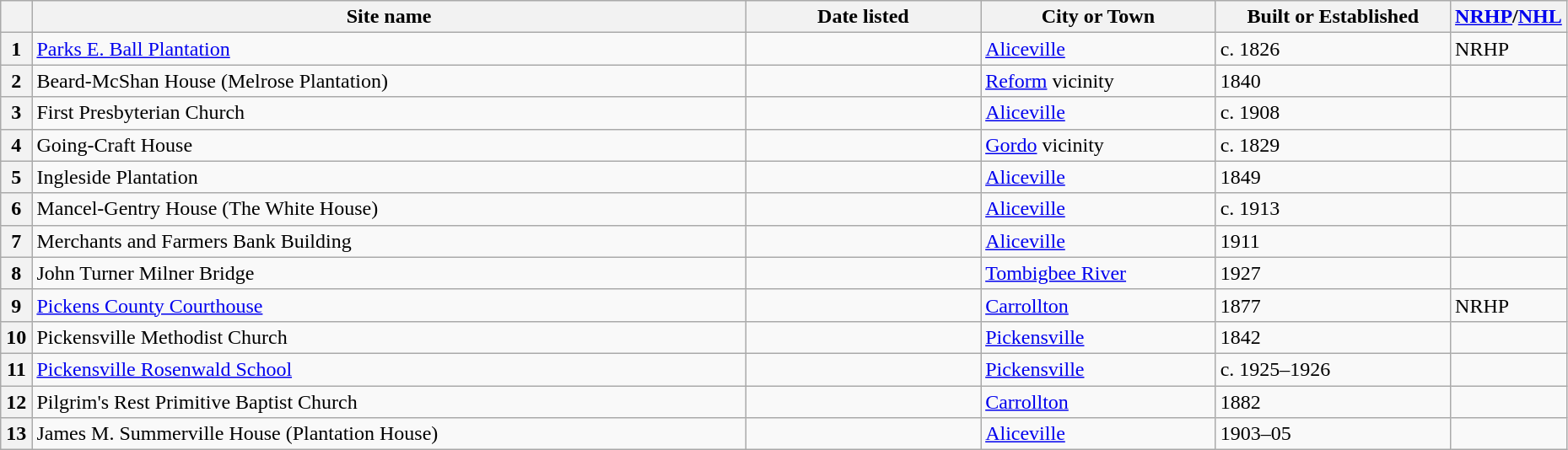<table class="wikitable" style="width:98%">
<tr>
<th width = 2% ></th>
<th><strong>Site name</strong></th>
<th width = 15% ><strong>Date listed</strong></th>
<th width = 15% ><strong>City or Town</strong></th>
<th width = 15% ><strong>Built or Established</strong></th>
<th width = 5%  ><strong><a href='#'>NRHP</a>/<a href='#'>NHL</a></strong></th>
</tr>
<tr ->
<th>1</th>
<td><a href='#'>Parks E. Ball Plantation</a></td>
<td></td>
<td><a href='#'>Aliceville</a></td>
<td>c. 1826</td>
<td>NRHP</td>
</tr>
<tr ->
<th>2</th>
<td>Beard-McShan House (Melrose Plantation)</td>
<td></td>
<td><a href='#'>Reform</a> vicinity</td>
<td>1840</td>
<td></td>
</tr>
<tr ->
<th>3</th>
<td>First Presbyterian Church</td>
<td></td>
<td><a href='#'>Aliceville</a></td>
<td>c. 1908</td>
<td></td>
</tr>
<tr ->
<th>4</th>
<td>Going-Craft House</td>
<td></td>
<td><a href='#'>Gordo</a> vicinity</td>
<td>c. 1829</td>
<td></td>
</tr>
<tr ->
<th>5</th>
<td>Ingleside Plantation</td>
<td></td>
<td><a href='#'>Aliceville</a></td>
<td>1849</td>
<td></td>
</tr>
<tr ->
<th>6</th>
<td>Mancel-Gentry House (The White House)</td>
<td></td>
<td><a href='#'>Aliceville</a></td>
<td>c. 1913</td>
<td></td>
</tr>
<tr ->
<th>7</th>
<td>Merchants and Farmers Bank Building</td>
<td></td>
<td><a href='#'>Aliceville</a></td>
<td>1911</td>
<td></td>
</tr>
<tr ->
<th>8</th>
<td>John Turner Milner Bridge</td>
<td></td>
<td><a href='#'>Tombigbee River</a></td>
<td>1927</td>
<td></td>
</tr>
<tr ->
<th>9</th>
<td><a href='#'>Pickens County Courthouse</a></td>
<td></td>
<td><a href='#'>Carrollton</a></td>
<td>1877</td>
<td>NRHP</td>
</tr>
<tr ->
<th>10</th>
<td>Pickensville Methodist Church</td>
<td></td>
<td><a href='#'>Pickensville</a></td>
<td>1842</td>
<td></td>
</tr>
<tr ->
<th>11</th>
<td><a href='#'>Pickensville Rosenwald School</a></td>
<td></td>
<td><a href='#'>Pickensville</a></td>
<td>c. 1925–1926</td>
<td></td>
</tr>
<tr ->
<th>12</th>
<td>Pilgrim's Rest Primitive Baptist Church</td>
<td></td>
<td><a href='#'>Carrollton</a></td>
<td>1882</td>
<td></td>
</tr>
<tr ->
<th>13</th>
<td>James M. Summerville House (Plantation House)</td>
<td></td>
<td><a href='#'>Aliceville</a></td>
<td>1903–05</td>
<td></td>
</tr>
</table>
